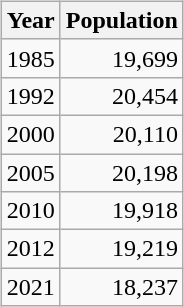<table>
<tr>
<td valign="top"><br><table class="wikitable">
<tr class="">
<th>Year</th>
<th>Population</th>
</tr>
<tr>
<td>1985</td>
<td align="right">19,699</td>
</tr>
<tr>
<td>1992</td>
<td align="right">20,454</td>
</tr>
<tr>
<td>2000</td>
<td align="right">20,110</td>
</tr>
<tr>
<td>2005</td>
<td align="right">20,198</td>
</tr>
<tr>
<td>2010</td>
<td align="right">19,918</td>
</tr>
<tr>
<td>2012</td>
<td align="right">19,219</td>
</tr>
<tr>
<td>2021</td>
<td align="right">18,237</td>
</tr>
</table>
</td>
</tr>
</table>
